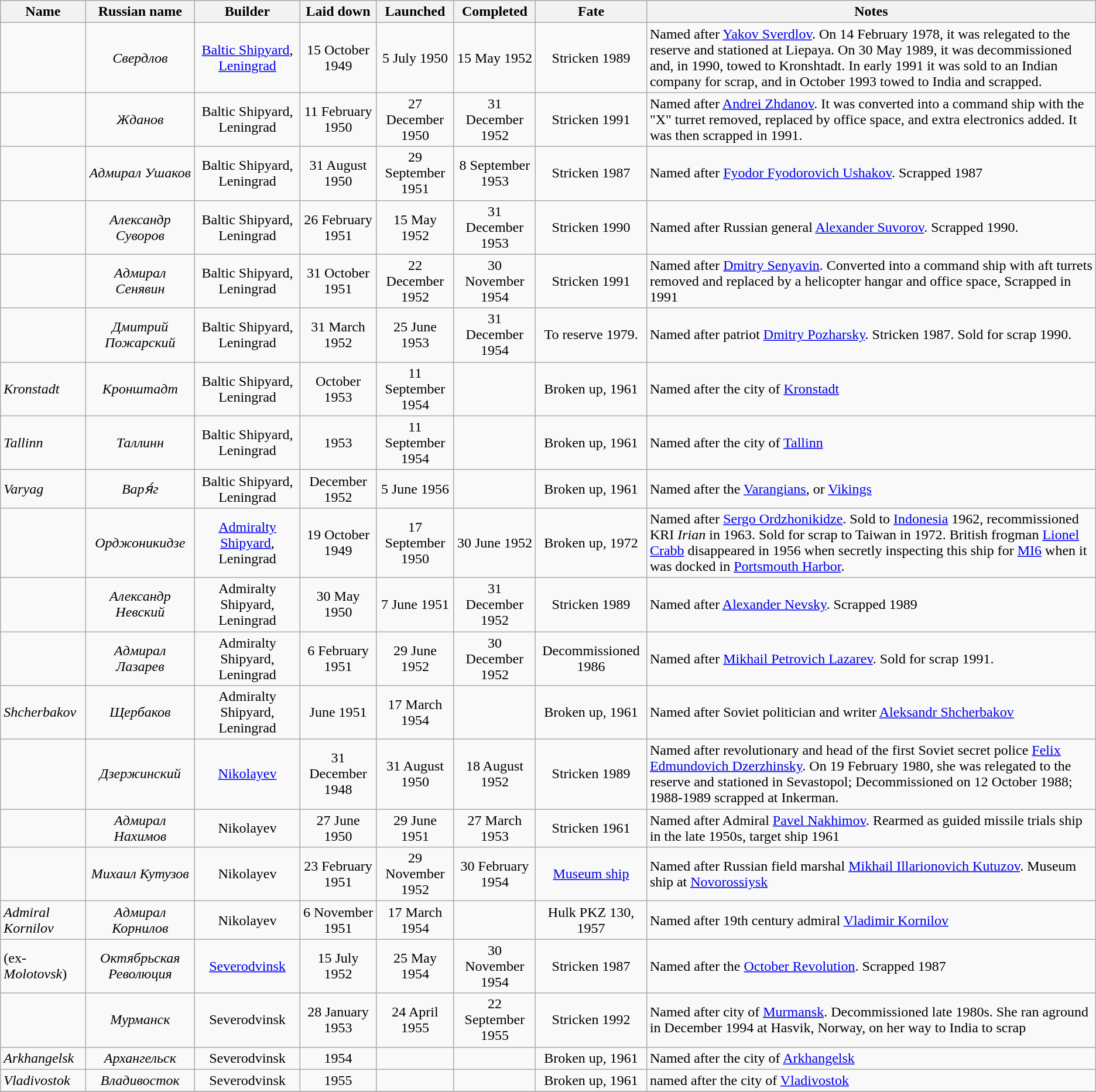<table class="wikitable sortable">
<tr>
<th scope="col">Name</th>
<th scope="col">Russian name</th>
<th scope="col">Builder</th>
<th scope="col">Laid down</th>
<th scope="col">Launched</th>
<th scope="col">Completed</th>
<th scope="col">Fate</th>
<th scope="col">Notes</th>
</tr>
<tr>
<td scope="row"></td>
<td align=center><em>Свердлов</em></td>
<td align=center><a href='#'>Baltic Shipyard</a>, <a href='#'>Leningrad</a></td>
<td align=center>15 October 1949</td>
<td align=center>5 July 1950</td>
<td align=center>15 May 1952</td>
<td align=center>Stricken 1989</td>
<td>Named after <a href='#'>Yakov Sverdlov</a>. On 14 February 1978, it was relegated to the reserve and stationed at Liepaya. On 30 May 1989, it was decommissioned and, in 1990, towed to Kronshtadt. In early 1991 it was sold to an Indian company for scrap, and in October 1993 towed to India and scrapped.</td>
</tr>
<tr>
<td scope="row"></td>
<td align=center><em>Жданов</em></td>
<td align=center>Baltic Shipyard, Leningrad</td>
<td align=center>11 February 1950</td>
<td align=center>27 December 1950</td>
<td align=center>31 December 1952</td>
<td align=center>Stricken 1991</td>
<td>Named after <a href='#'>Andrei Zhdanov</a>. It was converted into a command ship with the "X" turret removed, replaced by office space, and extra electronics added. It was then scrapped in 1991.</td>
</tr>
<tr>
<td scope="row"></td>
<td align=center><em>Адмирал Ушаков</em></td>
<td align=center>Baltic Shipyard, Leningrad</td>
<td align=center>31 August 1950</td>
<td align=center>29 September 1951</td>
<td align=center>8 September 1953</td>
<td align=center>Stricken 1987</td>
<td>Named after <a href='#'>Fyodor Fyodorovich Ushakov</a>. Scrapped 1987</td>
</tr>
<tr>
<td scope="row"></td>
<td align=center><em>Александр Суворов</em></td>
<td align=center>Baltic Shipyard, Leningrad</td>
<td align=center>26 February 1951</td>
<td align=center>15 May 1952</td>
<td align=center>31 December 1953</td>
<td align=center>Stricken 1990</td>
<td>Named after Russian general <a href='#'>Alexander Suvorov</a>. Scrapped 1990.</td>
</tr>
<tr>
<td scope="row"></td>
<td align=center><em>Адмирал Сенявин</em></td>
<td align=center>Baltic Shipyard, Leningrad</td>
<td align=center>31 October 1951</td>
<td align=center>22 December 1952</td>
<td align=center>30 November 1954</td>
<td align=center>Stricken 1991</td>
<td>Named after <a href='#'>Dmitry Senyavin</a>. Converted into a command ship with aft turrets removed and replaced by a helicopter hangar and office space, Scrapped in 1991</td>
</tr>
<tr>
<td scope="row"></td>
<td align=center><em>Дмитрий Пожарский</em></td>
<td align=center>Baltic Shipyard, Leningrad</td>
<td align=center>31 March 1952</td>
<td align=center>25 June 1953</td>
<td align=center>31 December 1954</td>
<td align=center>To reserve 1979.</td>
<td>Named after patriot <a href='#'>Dmitry Pozharsky</a>. Stricken 1987. Sold for scrap 1990.</td>
</tr>
<tr>
<td scope="row"><em>Kronstadt</em></td>
<td align=center><em>Кронштадт</em></td>
<td align=center>Baltic Shipyard, Leningrad</td>
<td align=center>October 1953</td>
<td align=center>11 September 1954</td>
<td></td>
<td align=center>Broken up, 1961</td>
<td>Named after the city of <a href='#'>Kronstadt</a></td>
</tr>
<tr>
<td scope="row"><em>Tallinn</em></td>
<td align=center><em>Таллинн</em></td>
<td align=center>Baltic Shipyard, Leningrad</td>
<td align=center>1953</td>
<td align=center>11 September 1954</td>
<td></td>
<td align=center>Broken up, 1961</td>
<td>Named after the city of <a href='#'>Tallinn</a></td>
</tr>
<tr>
<td scope="row"><em>Varyag</em></td>
<td align=center><em>Варя́г</em></td>
<td align=center>Baltic Shipyard, Leningrad</td>
<td align=center>December 1952</td>
<td align=center>5 June 1956</td>
<td></td>
<td align=center>Broken up, 1961</td>
<td>Named after the <a href='#'>Varangians</a>, or <a href='#'>Vikings</a></td>
</tr>
<tr>
<td scope="row"></td>
<td align=center><em>Орджоникидзе</em></td>
<td align=center><a href='#'>Admiralty Shipyard</a>, Leningrad</td>
<td align=center>19 October 1949</td>
<td align=center>17 September 1950</td>
<td align=center>30 June 1952</td>
<td align=center>Broken up, 1972</td>
<td>Named after <a href='#'>Sergo Ordzhonikidze</a>. Sold to <a href='#'>Indonesia</a> 1962, recommissioned KRI <em>Irian</em> in 1963. Sold for scrap to Taiwan in 1972. British frogman <a href='#'>Lionel Crabb</a> disappeared in 1956 when secretly inspecting this ship for <a href='#'>MI6</a> when it was docked in <a href='#'>Portsmouth Harbor</a>.</td>
</tr>
<tr>
<td scope="row"></td>
<td align=center><em>Александр Невский</em></td>
<td align=center>Admiralty Shipyard, Leningrad</td>
<td align=center>30 May 1950</td>
<td align=center>7 June 1951</td>
<td align=center>31 December 1952</td>
<td align=center>Stricken 1989</td>
<td>Named after <a href='#'>Alexander Nevsky</a>. Scrapped 1989</td>
</tr>
<tr>
<td scope="row"></td>
<td align=center><em>Адмирал Лазарев</em></td>
<td align=center>Admiralty Shipyard, Leningrad</td>
<td align=center>6 February 1951</td>
<td align=center>29 June 1952</td>
<td align=center>30 December 1952</td>
<td align=center>Decommissioned 1986</td>
<td>Named after <a href='#'>Mikhail Petrovich Lazarev</a>. Sold for scrap 1991.</td>
</tr>
<tr>
<td scope="row"><em>Shcherbakov</em></td>
<td align=center><em>Щербаков</em></td>
<td align=center>Admiralty Shipyard, Leningrad</td>
<td align=center>June 1951</td>
<td align=center>17 March 1954</td>
<td></td>
<td align=center>Broken up, 1961</td>
<td>Named after Soviet politician and writer <a href='#'>Aleksandr Shcherbakov</a></td>
</tr>
<tr>
<td scope="row"></td>
<td align=center><em>Дзержинский</em></td>
<td align=center><a href='#'>Nikolayev</a></td>
<td align=center>31 December 1948</td>
<td align=center>31 August 1950</td>
<td align=center>18 August 1952</td>
<td align=center>Stricken 1989</td>
<td>Named after revolutionary and head of the first Soviet secret police <a href='#'>Felix Edmundovich Dzerzhinsky</a>. On 19 February 1980, she was relegated to the reserve and stationed in Sevastopol; Decommissioned on 12 October 1988; 1988-1989 scrapped at Inkerman.</td>
</tr>
<tr>
<td scope="row"></td>
<td align=center><em>Адмирал Нахимов</em></td>
<td align=center>Nikolayev</td>
<td align=center>27 June 1950</td>
<td align=center>29 June 1951</td>
<td align=center>27 March 1953</td>
<td align=center>Stricken 1961</td>
<td>Named after Admiral <a href='#'>Pavel Nakhimov</a>. Rearmed as guided missile trials ship in the late 1950s, target ship 1961</td>
</tr>
<tr>
<td scope="row"></td>
<td align=center><em>Михаил Кутузов</em></td>
<td align=center>Nikolayev</td>
<td align=center>23 February 1951</td>
<td align=center>29 November 1952</td>
<td align=center>30 February 1954</td>
<td align=center><a href='#'>Museum ship</a></td>
<td>Named after Russian field marshal <a href='#'>Mikhail Illarionovich Kutuzov</a>. Museum ship at <a href='#'>Novorossiysk</a></td>
</tr>
<tr>
<td scope="row"><em>Admiral Kornilov</em></td>
<td align=center><em>Адмирал Корнилов</em></td>
<td align=center>Nikolayev</td>
<td align=center>6 November 1951</td>
<td align=center>17 March 1954</td>
<td></td>
<td align=center>Hulk PKZ 130, 1957</td>
<td>Named after 19th century admiral <a href='#'>Vladimir Kornilov</a></td>
</tr>
<tr>
<td scope="row"> (ex-<em>Molotovsk</em>)</td>
<td align=center><em>Октябрьская Революция</em></td>
<td align=center><a href='#'>Severodvinsk</a></td>
<td align=center>15 July 1952</td>
<td align=center>25 May 1954</td>
<td align=center>30 November 1954</td>
<td align=center>Stricken 1987</td>
<td>Named after the <a href='#'>October Revolution</a>. Scrapped 1987</td>
</tr>
<tr>
<td scope="row"></td>
<td align=center><em>Мурманск</em></td>
<td align=center>Severodvinsk</td>
<td align=center>28 January 1953</td>
<td align=center>24 April 1955</td>
<td align=center>22 September 1955</td>
<td align=center>Stricken 1992</td>
<td>Named after city of <a href='#'>Murmansk</a>. Decommissioned late 1980s. She ran aground in December 1994 at Hasvik, Norway, on her way to India to scrap</td>
</tr>
<tr>
<td scope="row"><em>Arkhangelsk</em></td>
<td align=center><em>Архангельск</em></td>
<td align=center>Severodvinsk</td>
<td align=center>1954</td>
<td></td>
<td></td>
<td align=center>Broken up, 1961</td>
<td>Named after the city of <a href='#'>Arkhangelsk</a></td>
</tr>
<tr>
<td scope="row"><em>Vladivostok</em></td>
<td align=center><em>Владивосток</em></td>
<td align=center>Severodvinsk</td>
<td align=center>1955</td>
<td></td>
<td></td>
<td align=center>Broken up, 1961</td>
<td>named after the city of <a href='#'>Vladivostok</a></td>
</tr>
<tr>
</tr>
</table>
